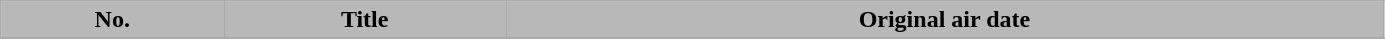<table class="wikitable plainrowheaders" style="width:73%;">
<tr>
<th style="background-color: #B8B8B8; color: #000000;">No.</th>
<th style="background-color: #B8B8B8; color: #000000;">Title</th>
<th style="background-color: #B8B8B8; color: #000000;">Original air date</th>
</tr>
<tr>
</tr>
</table>
